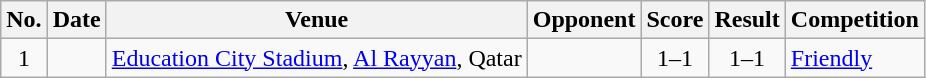<table class="wikitable sortable">
<tr>
<th scope="col">No.</th>
<th scope="col">Date</th>
<th scope="col">Venue</th>
<th scope="col">Opponent</th>
<th scope="col">Score</th>
<th scope="col">Result</th>
<th scope="col">Competition</th>
</tr>
<tr>
<td align="center">1</td>
<td></td>
<td><a href='#'>Education City Stadium</a>, <a href='#'>Al Rayyan</a>, Qatar</td>
<td></td>
<td align="center">1–1</td>
<td align="center">1–1</td>
<td><a href='#'>Friendly</a></td>
</tr>
</table>
